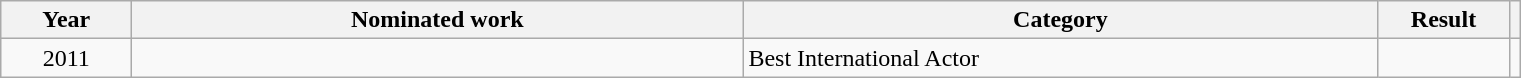<table class=wikitable>
<tr>
<th scope="col" style="width:5em;">Year</th>
<th scope="col" style="width:25em;">Nominated work</th>
<th scope="col" style="width:26em;">Category</th>
<th scope="col" style="width:5em;">Result</th>
<th></th>
</tr>
<tr>
<td align="center">2011</td>
<td></td>
<td>Best International Actor</td>
<td></td>
<td align="center"></td>
</tr>
</table>
